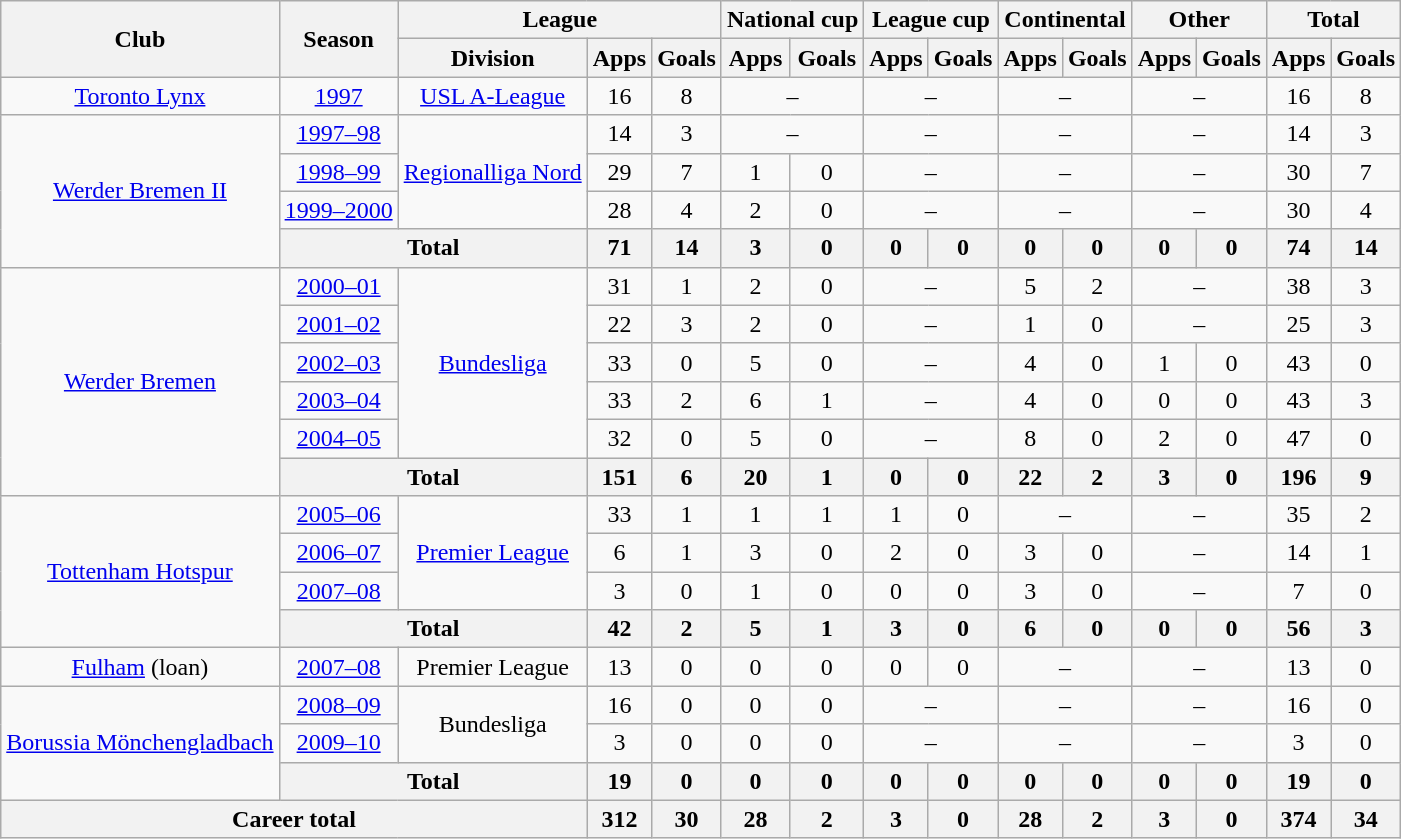<table class="wikitable" style="text-align:center">
<tr>
<th rowspan="2">Club</th>
<th rowspan="2">Season</th>
<th colspan="3">League</th>
<th colspan="2">National cup</th>
<th colspan="2">League cup</th>
<th colspan="2">Continental</th>
<th colspan="2">Other</th>
<th colspan="2">Total</th>
</tr>
<tr>
<th>Division</th>
<th>Apps</th>
<th>Goals</th>
<th>Apps</th>
<th>Goals</th>
<th>Apps</th>
<th>Goals</th>
<th>Apps</th>
<th>Goals</th>
<th>Apps</th>
<th>Goals</th>
<th>Apps</th>
<th>Goals</th>
</tr>
<tr>
<td><a href='#'>Toronto Lynx</a></td>
<td><a href='#'>1997</a></td>
<td><a href='#'>USL A-League</a></td>
<td>16</td>
<td>8</td>
<td colspan="2">–</td>
<td colspan="2">–</td>
<td colspan="2">–</td>
<td colspan="2">–</td>
<td>16</td>
<td>8</td>
</tr>
<tr>
<td rowspan="4"><a href='#'>Werder Bremen II</a></td>
<td><a href='#'>1997–98</a></td>
<td rowspan="3"><a href='#'>Regionalliga Nord</a></td>
<td>14</td>
<td>3</td>
<td colspan="2">–</td>
<td colspan="2">–</td>
<td colspan="2">–</td>
<td colspan="2">–</td>
<td>14</td>
<td>3</td>
</tr>
<tr>
<td><a href='#'>1998–99</a></td>
<td>29</td>
<td>7</td>
<td>1</td>
<td>0</td>
<td colspan="2">–</td>
<td colspan="2">–</td>
<td colspan="2">–</td>
<td>30</td>
<td>7</td>
</tr>
<tr>
<td><a href='#'>1999–2000</a></td>
<td>28</td>
<td>4</td>
<td>2</td>
<td>0</td>
<td colspan="2">–</td>
<td colspan="2">–</td>
<td colspan="2">–</td>
<td>30</td>
<td>4</td>
</tr>
<tr>
<th colspan="2">Total</th>
<th>71</th>
<th>14</th>
<th>3</th>
<th>0</th>
<th>0</th>
<th>0</th>
<th>0</th>
<th>0</th>
<th>0</th>
<th>0</th>
<th>74</th>
<th>14</th>
</tr>
<tr>
<td rowspan="6"><a href='#'>Werder Bremen</a></td>
<td><a href='#'>2000–01</a></td>
<td rowspan="5"><a href='#'>Bundesliga</a></td>
<td>31</td>
<td>1</td>
<td>2</td>
<td>0</td>
<td colspan="2">–</td>
<td>5</td>
<td>2</td>
<td colspan="2">–</td>
<td>38</td>
<td>3</td>
</tr>
<tr>
<td><a href='#'>2001–02</a></td>
<td>22</td>
<td>3</td>
<td>2</td>
<td>0</td>
<td colspan="2">–</td>
<td>1</td>
<td>0</td>
<td colspan="2">–</td>
<td>25</td>
<td>3</td>
</tr>
<tr>
<td><a href='#'>2002–03</a></td>
<td>33</td>
<td>0</td>
<td>5</td>
<td>0</td>
<td colspan="2">–</td>
<td>4</td>
<td>0</td>
<td>1</td>
<td>0</td>
<td>43</td>
<td>0</td>
</tr>
<tr>
<td><a href='#'>2003–04</a></td>
<td>33</td>
<td>2</td>
<td>6</td>
<td>1</td>
<td colspan="2">–</td>
<td>4</td>
<td>0</td>
<td>0</td>
<td>0</td>
<td>43</td>
<td>3</td>
</tr>
<tr>
<td><a href='#'>2004–05</a></td>
<td>32</td>
<td>0</td>
<td>5</td>
<td>0</td>
<td colspan="2">–</td>
<td>8</td>
<td>0</td>
<td>2</td>
<td>0</td>
<td>47</td>
<td>0</td>
</tr>
<tr>
<th colspan="2">Total</th>
<th>151</th>
<th>6</th>
<th>20</th>
<th>1</th>
<th>0</th>
<th>0</th>
<th>22</th>
<th>2</th>
<th>3</th>
<th>0</th>
<th>196</th>
<th>9</th>
</tr>
<tr>
<td rowspan="4"><a href='#'>Tottenham Hotspur</a></td>
<td><a href='#'>2005–06</a></td>
<td rowspan="3"><a href='#'>Premier League</a></td>
<td>33</td>
<td>1</td>
<td>1</td>
<td>1</td>
<td>1</td>
<td>0</td>
<td colspan="2">–</td>
<td colspan="2">–</td>
<td>35</td>
<td>2</td>
</tr>
<tr>
<td><a href='#'>2006–07</a></td>
<td>6</td>
<td>1</td>
<td>3</td>
<td>0</td>
<td>2</td>
<td>0</td>
<td>3</td>
<td>0</td>
<td colspan="2">–</td>
<td>14</td>
<td>1</td>
</tr>
<tr>
<td><a href='#'>2007–08</a></td>
<td>3</td>
<td>0</td>
<td>1</td>
<td>0</td>
<td>0</td>
<td>0</td>
<td>3</td>
<td>0</td>
<td colspan="2">–</td>
<td>7</td>
<td>0</td>
</tr>
<tr>
<th colspan="2">Total</th>
<th>42</th>
<th>2</th>
<th>5</th>
<th>1</th>
<th>3</th>
<th>0</th>
<th>6</th>
<th>0</th>
<th>0</th>
<th>0</th>
<th>56</th>
<th>3</th>
</tr>
<tr>
<td><a href='#'>Fulham</a> (loan)</td>
<td><a href='#'>2007–08</a></td>
<td>Premier League</td>
<td>13</td>
<td>0</td>
<td>0</td>
<td>0</td>
<td>0</td>
<td>0</td>
<td colspan="2">–</td>
<td colspan="2">–</td>
<td>13</td>
<td>0</td>
</tr>
<tr>
<td rowspan="3"><a href='#'>Borussia Mönchengladbach</a></td>
<td><a href='#'>2008–09</a></td>
<td rowspan="2">Bundesliga</td>
<td>16</td>
<td>0</td>
<td>0</td>
<td>0</td>
<td colspan="2">–</td>
<td colspan="2">–</td>
<td colspan="2">–</td>
<td>16</td>
<td>0</td>
</tr>
<tr>
<td><a href='#'>2009–10</a></td>
<td>3</td>
<td>0</td>
<td>0</td>
<td>0</td>
<td colspan="2">–</td>
<td colspan="2">–</td>
<td colspan="2">–</td>
<td>3</td>
<td>0</td>
</tr>
<tr>
<th colspan="2">Total</th>
<th>19</th>
<th>0</th>
<th>0</th>
<th>0</th>
<th>0</th>
<th>0</th>
<th>0</th>
<th>0</th>
<th>0</th>
<th>0</th>
<th>19</th>
<th>0</th>
</tr>
<tr>
<th colspan="3">Career total</th>
<th>312</th>
<th>30</th>
<th>28</th>
<th>2</th>
<th>3</th>
<th>0</th>
<th>28</th>
<th>2</th>
<th>3</th>
<th>0</th>
<th>374</th>
<th>34</th>
</tr>
</table>
